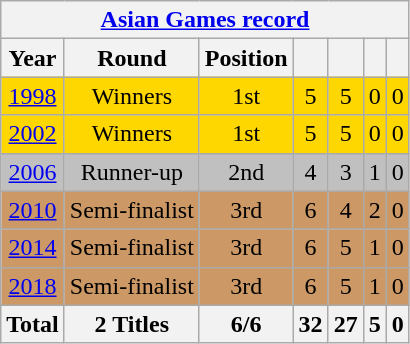<table class="wikitable" style="text-align: center">
<tr>
<th colspan=7><a href='#'>Asian Games record</a></th>
</tr>
<tr>
<th>Year</th>
<th>Round</th>
<th>Position</th>
<th></th>
<th></th>
<th></th>
<th></th>
</tr>
<tr bgcolor="gold">
<td> <a href='#'>1998</a></td>
<td>Winners</td>
<td>1st</td>
<td>5</td>
<td>5</td>
<td>0</td>
<td>0</td>
</tr>
<tr bgcolor="gold">
<td> <a href='#'>2002</a></td>
<td>Winners</td>
<td>1st</td>
<td>5</td>
<td>5</td>
<td>0</td>
<td>0</td>
</tr>
<tr bgcolor=silver>
<td> <a href='#'>2006</a></td>
<td>Runner-up</td>
<td>2nd</td>
<td>4</td>
<td>3</td>
<td>1</td>
<td>0</td>
</tr>
<tr bgcolor=cc9966>
<td> <a href='#'>2010</a></td>
<td>Semi-finalist</td>
<td>3rd</td>
<td>6</td>
<td>4</td>
<td>2</td>
<td>0</td>
</tr>
<tr bgcolor=cc9966>
<td> <a href='#'>2014</a></td>
<td>Semi-finalist</td>
<td>3rd</td>
<td>6</td>
<td>5</td>
<td>1</td>
<td>0</td>
</tr>
<tr bgcolor=cc9966>
<td> <a href='#'>2018</a></td>
<td>Semi-finalist</td>
<td>3rd</td>
<td>6</td>
<td>5</td>
<td>1</td>
<td>0</td>
</tr>
<tr>
<th>Total</th>
<th>2 Titles</th>
<th>6/6</th>
<th>32</th>
<th>27</th>
<th>5</th>
<th>0</th>
</tr>
</table>
